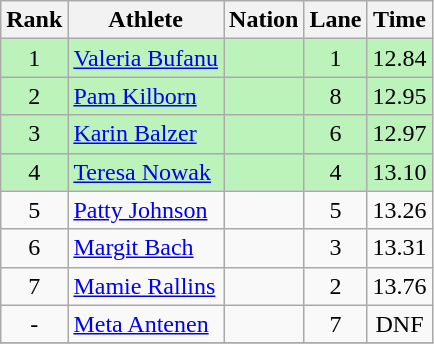<table class="wikitable sortable" style="text-align:center">
<tr>
<th>Rank</th>
<th>Athlete</th>
<th>Nation</th>
<th>Lane</th>
<th>Time</th>
</tr>
<tr bgcolor=bbf3bb>
<td>1</td>
<td align=left><a href='#'>Valeria Bufanu</a></td>
<td align=left></td>
<td>1</td>
<td>12.84</td>
</tr>
<tr bgcolor=bbf3bb>
<td>2</td>
<td align=left><a href='#'>Pam Kilborn</a></td>
<td align=left></td>
<td>8</td>
<td>12.95</td>
</tr>
<tr bgcolor=bbf3bb>
<td>3</td>
<td align=left><a href='#'>Karin Balzer</a></td>
<td align=left></td>
<td>6</td>
<td>12.97</td>
</tr>
<tr bgcolor=bbf3bb>
<td>4</td>
<td align=left><a href='#'>Teresa Nowak</a></td>
<td align=left></td>
<td>4</td>
<td>13.10</td>
</tr>
<tr>
<td>5</td>
<td align=left><a href='#'>Patty Johnson</a></td>
<td align=left></td>
<td>5</td>
<td>13.26</td>
</tr>
<tr>
<td>6</td>
<td align=left><a href='#'>Margit Bach</a></td>
<td align=left></td>
<td>3</td>
<td>13.31</td>
</tr>
<tr>
<td>7</td>
<td align=left><a href='#'>Mamie Rallins</a></td>
<td align=left></td>
<td>2</td>
<td>13.76</td>
</tr>
<tr>
<td>-</td>
<td align=left><a href='#'>Meta Antenen</a></td>
<td align=left></td>
<td>7</td>
<td>DNF</td>
</tr>
<tr>
</tr>
</table>
